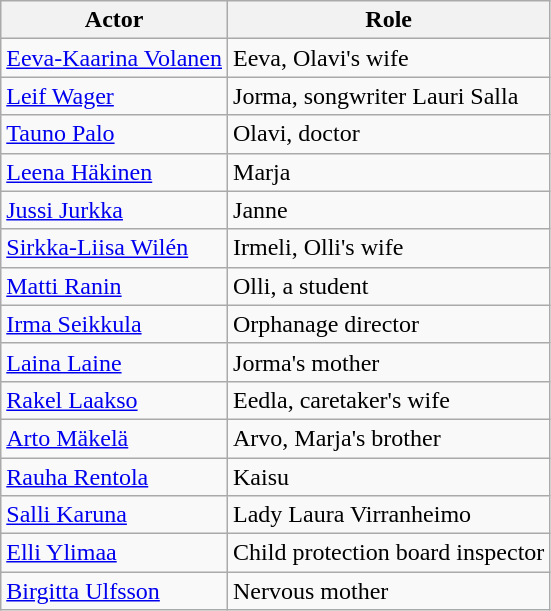<table class="wikitable">
<tr>
<th>Actor</th>
<th>Role</th>
</tr>
<tr>
<td><a href='#'>Eeva-Kaarina Volanen</a></td>
<td>Eeva, Olavi's wife</td>
</tr>
<tr>
<td><a href='#'>Leif Wager</a></td>
<td>Jorma, songwriter Lauri Salla</td>
</tr>
<tr>
<td><a href='#'>Tauno Palo</a></td>
<td>Olavi, doctor</td>
</tr>
<tr>
<td><a href='#'>Leena Häkinen</a></td>
<td>Marja</td>
</tr>
<tr>
<td><a href='#'>Jussi Jurkka</a></td>
<td>Janne</td>
</tr>
<tr>
<td><a href='#'>Sirkka-Liisa Wilén</a></td>
<td>Irmeli, Olli's wife</td>
</tr>
<tr>
<td><a href='#'>Matti Ranin</a></td>
<td>Olli, a student</td>
</tr>
<tr>
<td><a href='#'>Irma Seikkula</a></td>
<td>Orphanage director</td>
</tr>
<tr>
<td><a href='#'>Laina Laine</a></td>
<td>Jorma's mother</td>
</tr>
<tr>
<td><a href='#'>Rakel Laakso</a></td>
<td>Eedla, caretaker's wife</td>
</tr>
<tr>
<td><a href='#'>Arto Mäkelä</a></td>
<td>Arvo, Marja's brother</td>
</tr>
<tr>
<td><a href='#'>Rauha Rentola</a></td>
<td>Kaisu</td>
</tr>
<tr>
<td><a href='#'>Salli Karuna</a></td>
<td>Lady Laura Virranheimo</td>
</tr>
<tr>
<td><a href='#'>Elli Ylimaa</a></td>
<td>Child protection board inspector</td>
</tr>
<tr>
<td><a href='#'>Birgitta Ulfsson</a></td>
<td>Nervous mother</td>
</tr>
</table>
